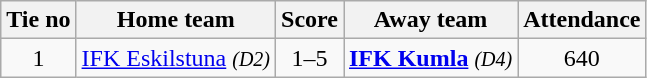<table class="wikitable" style="text-align:center">
<tr>
<th style= width="40px">Tie no</th>
<th style= width="150px">Home team</th>
<th style= width="60px">Score</th>
<th style= width="150px">Away team</th>
<th style= width="30px">Attendance</th>
</tr>
<tr>
<td>1</td>
<td><a href='#'>IFK Eskilstuna</a> <em><small>(D2)</small></em></td>
<td>1–5</td>
<td><strong><a href='#'>IFK Kumla</a></strong> <em><small>(D4)</small></em></td>
<td>640</td>
</tr>
</table>
